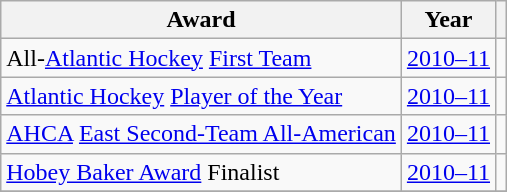<table class="wikitable">
<tr>
<th>Award</th>
<th>Year</th>
<th></th>
</tr>
<tr>
<td>All-<a href='#'>Atlantic Hockey</a> <a href='#'>First Team</a></td>
<td><a href='#'>2010–11</a></td>
<td></td>
</tr>
<tr>
<td><a href='#'>Atlantic Hockey</a> <a href='#'>Player of the Year</a></td>
<td><a href='#'>2010–11</a></td>
<td></td>
</tr>
<tr>
<td><a href='#'>AHCA</a> <a href='#'>East Second-Team All-American</a></td>
<td><a href='#'>2010–11</a></td>
<td></td>
</tr>
<tr>
<td><a href='#'>Hobey Baker Award</a> Finalist</td>
<td><a href='#'>2010–11</a></td>
<td></td>
</tr>
<tr>
</tr>
</table>
